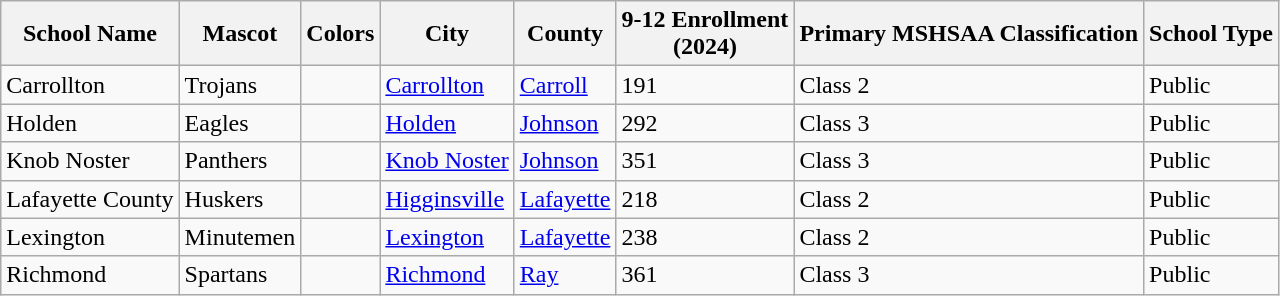<table class="wikitable">
<tr>
<th>School Name</th>
<th>Mascot</th>
<th>Colors</th>
<th>City</th>
<th>County</th>
<th>9-12 Enrollment<br>(2024)</th>
<th>Primary MSHSAA  Classification</th>
<th>School Type</th>
</tr>
<tr>
<td>Carrollton</td>
<td>Trojans</td>
<td></td>
<td><a href='#'>Carrollton</a></td>
<td><a href='#'>Carroll</a></td>
<td>191</td>
<td>Class 2</td>
<td>Public</td>
</tr>
<tr>
<td>Holden</td>
<td>Eagles</td>
<td></td>
<td><a href='#'>Holden</a></td>
<td><a href='#'>Johnson</a></td>
<td>292</td>
<td>Class 3</td>
<td>Public</td>
</tr>
<tr>
<td>Knob Noster</td>
<td>Panthers</td>
<td></td>
<td><a href='#'>Knob Noster</a></td>
<td><a href='#'>Johnson</a></td>
<td>351</td>
<td>Class 3</td>
<td>Public</td>
</tr>
<tr>
<td>Lafayette County</td>
<td>Huskers</td>
<td></td>
<td><a href='#'>Higginsville</a></td>
<td><a href='#'>Lafayette</a></td>
<td>218</td>
<td>Class 2</td>
<td>Public</td>
</tr>
<tr>
<td>Lexington</td>
<td>Minutemen</td>
<td></td>
<td><a href='#'>Lexington</a></td>
<td><a href='#'>Lafayette</a></td>
<td>238</td>
<td>Class 2</td>
<td>Public</td>
</tr>
<tr>
<td>Richmond</td>
<td>Spartans</td>
<td></td>
<td><a href='#'>Richmond</a></td>
<td><a href='#'>Ray</a></td>
<td>361</td>
<td>Class 3</td>
<td>Public</td>
</tr>
</table>
